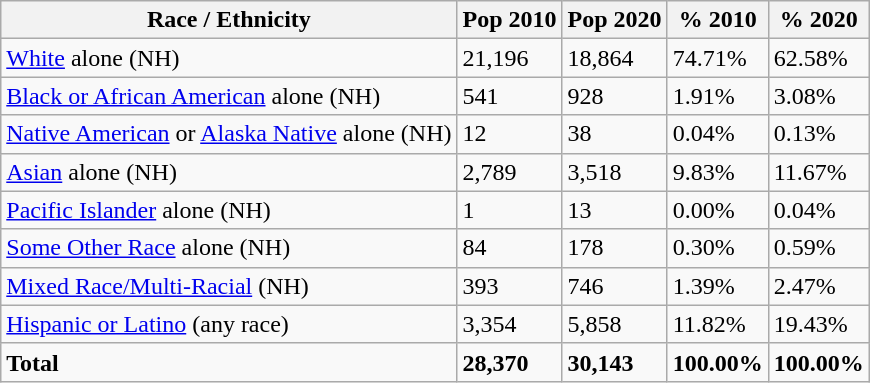<table class="wikitable">
<tr>
<th>Race / Ethnicity</th>
<th>Pop 2010</th>
<th>Pop 2020</th>
<th>% 2010</th>
<th>% 2020</th>
</tr>
<tr>
<td><a href='#'>White</a> alone (NH)</td>
<td>21,196</td>
<td>18,864</td>
<td>74.71%</td>
<td>62.58%</td>
</tr>
<tr>
<td><a href='#'>Black or African American</a> alone (NH)</td>
<td>541</td>
<td>928</td>
<td>1.91%</td>
<td>3.08%</td>
</tr>
<tr>
<td><a href='#'>Native American</a> or <a href='#'>Alaska Native</a> alone (NH)</td>
<td>12</td>
<td>38</td>
<td>0.04%</td>
<td>0.13%</td>
</tr>
<tr>
<td><a href='#'>Asian</a> alone (NH)</td>
<td>2,789</td>
<td>3,518</td>
<td>9.83%</td>
<td>11.67%</td>
</tr>
<tr>
<td><a href='#'>Pacific Islander</a> alone (NH)</td>
<td>1</td>
<td>13</td>
<td>0.00%</td>
<td>0.04%</td>
</tr>
<tr>
<td><a href='#'>Some Other Race</a> alone (NH)</td>
<td>84</td>
<td>178</td>
<td>0.30%</td>
<td>0.59%</td>
</tr>
<tr>
<td><a href='#'>Mixed Race/Multi-Racial</a> (NH)</td>
<td>393</td>
<td>746</td>
<td>1.39%</td>
<td>2.47%</td>
</tr>
<tr>
<td><a href='#'>Hispanic or Latino</a> (any race)</td>
<td>3,354</td>
<td>5,858</td>
<td>11.82%</td>
<td>19.43%</td>
</tr>
<tr>
<td><strong>Total</strong></td>
<td><strong>28,370</strong></td>
<td><strong>30,143</strong></td>
<td><strong>100.00%</strong></td>
<td><strong>100.00%</strong></td>
</tr>
</table>
